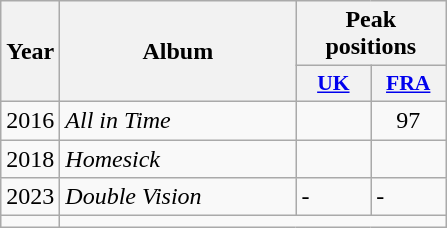<table class="wikitable">
<tr>
<th align="center" rowspan="2">Year</th>
<th align="center" rowspan="2" width="150">Album</th>
<th align="center" colspan="2" width="30">Peak positions</th>
</tr>
<tr>
<th scope="col" style="width:3em;font-size:90%;"><a href='#'>UK</a></th>
<th scope="col" style="width:3em;font-size:90%;"><a href='#'>FRA</a><br></th>
</tr>
<tr>
<td style="text-align:center;">2016</td>
<td style="text-align:left;"><em>All in Time</em></td>
<td style="text-align:center;"></td>
<td style="text-align:center;">97</td>
</tr>
<tr>
<td>2018</td>
<td><em>Homesick</em></td>
<td></td>
<td></td>
</tr>
<tr>
<td>2023</td>
<td><em>Double Vision</em></td>
<td>-</td>
<td>-</td>
</tr>
<tr>
<td></td>
</tr>
</table>
